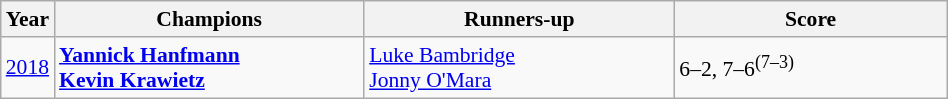<table class="wikitable" style="font-size:90%">
<tr>
<th>Year</th>
<th width="200">Champions</th>
<th width="200">Runners-up</th>
<th width="175">Score</th>
</tr>
<tr>
<td><a href='#'>2018</a></td>
<td> <strong><a href='#'>Yannick Hanfmann</a></strong><br> <strong><a href='#'>Kevin Krawietz</a></strong></td>
<td> <a href='#'>Luke Bambridge</a><br> <a href='#'>Jonny O'Mara</a></td>
<td>6–2, 7–6<sup>(7–3)</sup></td>
</tr>
</table>
